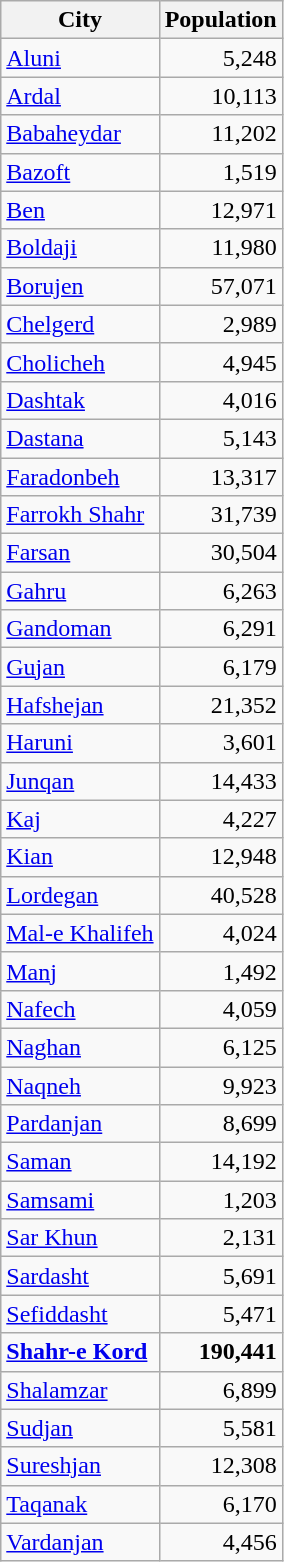<table class="wikitable sortable">
<tr>
<th>City</th>
<th>Population</th>
</tr>
<tr>
<td><a href='#'>Aluni</a></td>
<td style="text-align: right;">5,248</td>
</tr>
<tr>
<td><a href='#'>Ardal</a></td>
<td style="text-align: right;">10,113</td>
</tr>
<tr>
<td><a href='#'>Babaheydar</a></td>
<td style="text-align: right;">11,202</td>
</tr>
<tr>
<td><a href='#'>Bazoft</a></td>
<td style="text-align: right;">1,519</td>
</tr>
<tr>
<td><a href='#'>Ben</a></td>
<td style="text-align: right;">12,971</td>
</tr>
<tr>
<td><a href='#'>Boldaji</a></td>
<td style="text-align: right;">11,980</td>
</tr>
<tr>
<td><a href='#'>Borujen</a></td>
<td style="text-align: right;">57,071</td>
</tr>
<tr>
<td><a href='#'>Chelgerd</a></td>
<td style="text-align: right;">2,989</td>
</tr>
<tr>
<td><a href='#'>Cholicheh</a></td>
<td style="text-align: right;">4,945</td>
</tr>
<tr>
<td><a href='#'>Dashtak</a></td>
<td style="text-align: right;">4,016</td>
</tr>
<tr>
<td><a href='#'>Dastana</a></td>
<td style="text-align: right;">5,143</td>
</tr>
<tr>
<td><a href='#'>Faradonbeh</a></td>
<td style="text-align: right;">13,317</td>
</tr>
<tr>
<td><a href='#'>Farrokh Shahr</a></td>
<td style="text-align: right;">31,739</td>
</tr>
<tr>
<td><a href='#'>Farsan</a></td>
<td style="text-align: right;">30,504</td>
</tr>
<tr>
<td><a href='#'>Gahru</a></td>
<td style="text-align: right;">6,263</td>
</tr>
<tr>
<td><a href='#'>Gandoman</a></td>
<td style="text-align: right;">6,291</td>
</tr>
<tr>
<td><a href='#'>Gujan</a></td>
<td style="text-align: right;">6,179</td>
</tr>
<tr>
<td><a href='#'>Hafshejan</a></td>
<td style="text-align: right;">21,352</td>
</tr>
<tr>
<td><a href='#'>Haruni</a></td>
<td style="text-align: right;">3,601</td>
</tr>
<tr>
<td><a href='#'>Junqan</a></td>
<td style="text-align: right;">14,433</td>
</tr>
<tr>
<td><a href='#'>Kaj</a></td>
<td style="text-align: right;">4,227</td>
</tr>
<tr>
<td><a href='#'>Kian</a></td>
<td style="text-align: right;">12,948</td>
</tr>
<tr>
<td><a href='#'>Lordegan</a></td>
<td style="text-align: right;">40,528</td>
</tr>
<tr>
<td><a href='#'>Mal-e Khalifeh</a></td>
<td style="text-align: right;">4,024</td>
</tr>
<tr>
<td><a href='#'>Manj</a></td>
<td style="text-align: right;">1,492</td>
</tr>
<tr>
<td><a href='#'>Nafech</a></td>
<td style="text-align: right;">4,059</td>
</tr>
<tr>
<td><a href='#'>Naghan</a></td>
<td style="text-align: right;">6,125</td>
</tr>
<tr>
<td><a href='#'>Naqneh</a></td>
<td style="text-align: right;">9,923</td>
</tr>
<tr>
<td><a href='#'>Pardanjan</a></td>
<td style="text-align: right;">8,699</td>
</tr>
<tr>
<td><a href='#'>Saman</a></td>
<td style="text-align: right;">14,192</td>
</tr>
<tr>
<td><a href='#'>Samsami</a></td>
<td style="text-align: right;">1,203</td>
</tr>
<tr>
<td><a href='#'>Sar Khun</a></td>
<td style="text-align: right;">2,131</td>
</tr>
<tr>
<td><a href='#'>Sardasht</a></td>
<td style="text-align: right;">5,691</td>
</tr>
<tr>
<td><a href='#'>Sefiddasht</a></td>
<td style="text-align: right;">5,471</td>
</tr>
<tr>
<td><strong><a href='#'>Shahr-e Kord</a></strong></td>
<td style="text-align: right;"><strong>190,441</strong></td>
</tr>
<tr>
<td><a href='#'>Shalamzar</a></td>
<td style="text-align: right;">6,899</td>
</tr>
<tr>
<td><a href='#'>Sudjan</a></td>
<td style="text-align: right;">5,581</td>
</tr>
<tr>
<td><a href='#'>Sureshjan</a></td>
<td style="text-align: right;">12,308</td>
</tr>
<tr>
<td><a href='#'>Taqanak</a></td>
<td style="text-align: right;">6,170</td>
</tr>
<tr>
<td><a href='#'>Vardanjan</a></td>
<td style="text-align: right;">4,456</td>
</tr>
</table>
